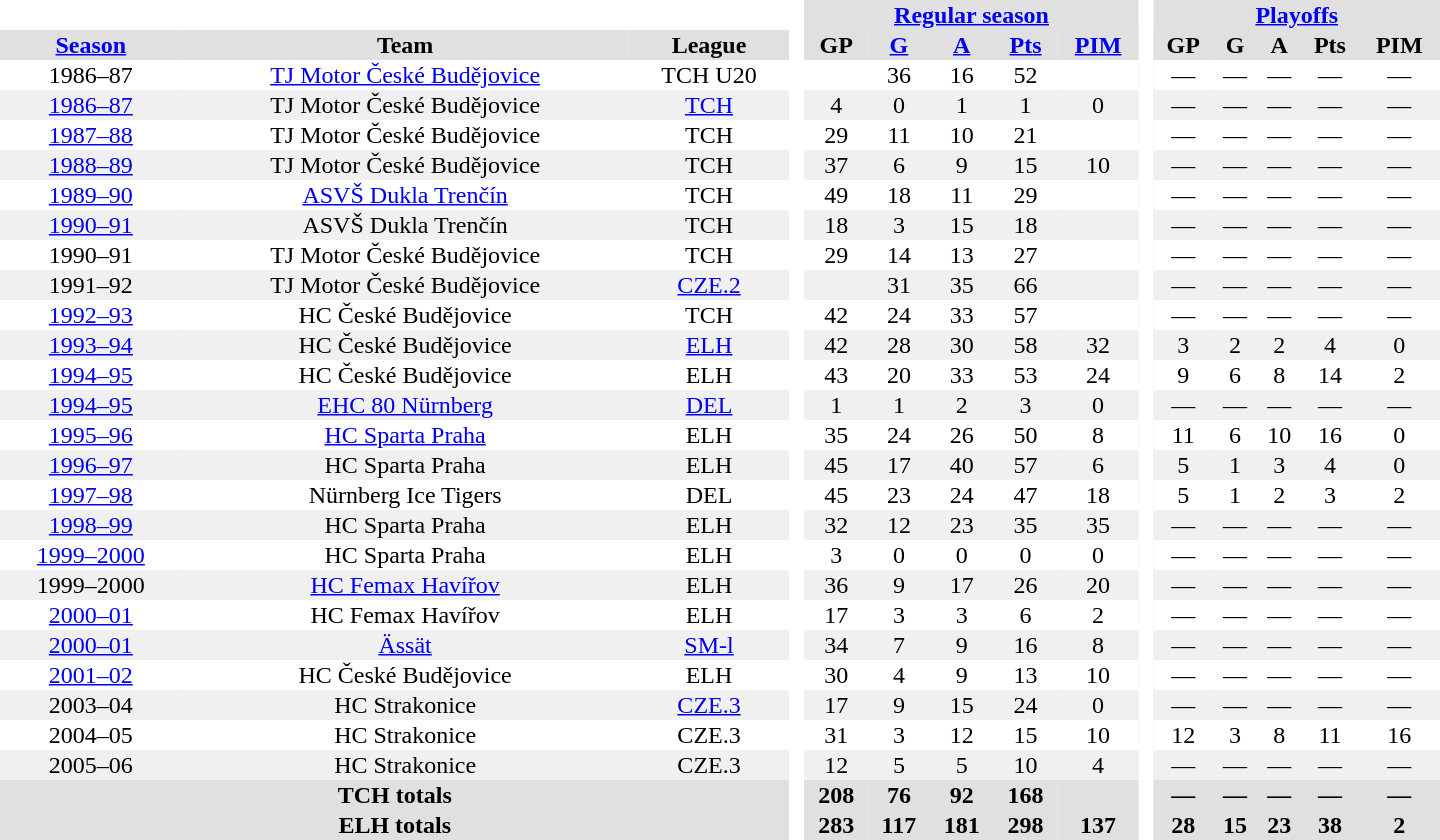<table border="0" cellpadding="1" cellspacing="0" style="text-align:center; width:60em">
<tr bgcolor="#e0e0e0">
<th colspan="3" bgcolor="#ffffff"> </th>
<th rowspan="99" bgcolor="#ffffff"> </th>
<th colspan="5"><a href='#'>Regular season</a></th>
<th rowspan="99" bgcolor="#ffffff"> </th>
<th colspan="5"><a href='#'>Playoffs</a></th>
</tr>
<tr bgcolor="#e0e0e0">
<th><a href='#'>Season</a></th>
<th>Team</th>
<th>League</th>
<th>GP</th>
<th><a href='#'>G</a></th>
<th><a href='#'>A</a></th>
<th><a href='#'>Pts</a></th>
<th><a href='#'>PIM</a></th>
<th>GP</th>
<th>G</th>
<th>A</th>
<th>Pts</th>
<th>PIM</th>
</tr>
<tr>
<td>1986–87</td>
<td><a href='#'>TJ Motor České Budějovice</a></td>
<td>TCH U20</td>
<td></td>
<td>36</td>
<td>16</td>
<td>52</td>
<td></td>
<td>—</td>
<td>—</td>
<td>—</td>
<td>—</td>
<td>—</td>
</tr>
<tr bgcolor="#f0f0f0">
<td><a href='#'>1986–87</a></td>
<td>TJ Motor České Budějovice</td>
<td><a href='#'>TCH</a></td>
<td>4</td>
<td>0</td>
<td>1</td>
<td>1</td>
<td>0</td>
<td>—</td>
<td>—</td>
<td>—</td>
<td>—</td>
<td>—</td>
</tr>
<tr>
<td><a href='#'>1987–88</a></td>
<td>TJ Motor České Budějovice</td>
<td>TCH</td>
<td>29</td>
<td>11</td>
<td>10</td>
<td>21</td>
<td></td>
<td>—</td>
<td>—</td>
<td>—</td>
<td>—</td>
<td>—</td>
</tr>
<tr bgcolor="#f0f0f0">
<td><a href='#'>1988–89</a></td>
<td>TJ Motor České Budějovice</td>
<td>TCH</td>
<td>37</td>
<td>6</td>
<td>9</td>
<td>15</td>
<td>10</td>
<td>—</td>
<td>—</td>
<td>—</td>
<td>—</td>
<td>—</td>
</tr>
<tr>
<td><a href='#'>1989–90</a></td>
<td><a href='#'>ASVŠ Dukla Trenčín</a></td>
<td>TCH</td>
<td>49</td>
<td>18</td>
<td>11</td>
<td>29</td>
<td></td>
<td>—</td>
<td>—</td>
<td>—</td>
<td>—</td>
<td>—</td>
</tr>
<tr bgcolor="#f0f0f0">
<td><a href='#'>1990–91</a></td>
<td>ASVŠ Dukla Trenčín</td>
<td>TCH</td>
<td>18</td>
<td>3</td>
<td>15</td>
<td>18</td>
<td></td>
<td>—</td>
<td>—</td>
<td>—</td>
<td>—</td>
<td>—</td>
</tr>
<tr>
<td>1990–91</td>
<td>TJ Motor České Budějovice</td>
<td>TCH</td>
<td>29</td>
<td>14</td>
<td>13</td>
<td>27</td>
<td></td>
<td>—</td>
<td>—</td>
<td>—</td>
<td>—</td>
<td>—</td>
</tr>
<tr bgcolor="#f0f0f0">
<td>1991–92</td>
<td>TJ Motor České Budějovice</td>
<td><a href='#'>CZE.2</a></td>
<td></td>
<td>31</td>
<td>35</td>
<td>66</td>
<td></td>
<td>—</td>
<td>—</td>
<td>—</td>
<td>—</td>
<td>—</td>
</tr>
<tr>
<td><a href='#'>1992–93</a></td>
<td>HC České Budějovice</td>
<td>TCH</td>
<td>42</td>
<td>24</td>
<td>33</td>
<td>57</td>
<td></td>
<td>—</td>
<td>—</td>
<td>—</td>
<td>—</td>
<td>—</td>
</tr>
<tr bgcolor="#f0f0f0">
<td><a href='#'>1993–94</a></td>
<td>HC České Budějovice</td>
<td><a href='#'>ELH</a></td>
<td>42</td>
<td>28</td>
<td>30</td>
<td>58</td>
<td>32</td>
<td>3</td>
<td>2</td>
<td>2</td>
<td>4</td>
<td>0</td>
</tr>
<tr>
<td><a href='#'>1994–95</a></td>
<td>HC České Budějovice</td>
<td>ELH</td>
<td>43</td>
<td>20</td>
<td>33</td>
<td>53</td>
<td>24</td>
<td>9</td>
<td>6</td>
<td>8</td>
<td>14</td>
<td>2</td>
</tr>
<tr bgcolor="#f0f0f0">
<td><a href='#'>1994–95</a></td>
<td><a href='#'>EHC 80 Nürnberg</a></td>
<td><a href='#'>DEL</a></td>
<td>1</td>
<td>1</td>
<td>2</td>
<td>3</td>
<td>0</td>
<td>—</td>
<td>—</td>
<td>—</td>
<td>—</td>
<td>—</td>
</tr>
<tr>
<td><a href='#'>1995–96</a></td>
<td><a href='#'>HC Sparta Praha</a></td>
<td>ELH</td>
<td>35</td>
<td>24</td>
<td>26</td>
<td>50</td>
<td>8</td>
<td>11</td>
<td>6</td>
<td>10</td>
<td>16</td>
<td>0</td>
</tr>
<tr bgcolor="#f0f0f0">
<td><a href='#'>1996–97</a></td>
<td>HC Sparta Praha</td>
<td>ELH</td>
<td>45</td>
<td>17</td>
<td>40</td>
<td>57</td>
<td>6</td>
<td>5</td>
<td>1</td>
<td>3</td>
<td>4</td>
<td>0</td>
</tr>
<tr>
<td><a href='#'>1997–98</a></td>
<td>Nürnberg Ice Tigers</td>
<td>DEL</td>
<td>45</td>
<td>23</td>
<td>24</td>
<td>47</td>
<td>18</td>
<td>5</td>
<td>1</td>
<td>2</td>
<td>3</td>
<td>2</td>
</tr>
<tr bgcolor="#f0f0f0">
<td><a href='#'>1998–99</a></td>
<td>HC Sparta Praha</td>
<td>ELH</td>
<td>32</td>
<td>12</td>
<td>23</td>
<td>35</td>
<td>35</td>
<td>—</td>
<td>—</td>
<td>—</td>
<td>—</td>
<td>—</td>
</tr>
<tr>
<td><a href='#'>1999–2000</a></td>
<td>HC Sparta Praha</td>
<td>ELH</td>
<td>3</td>
<td>0</td>
<td>0</td>
<td>0</td>
<td>0</td>
<td>—</td>
<td>—</td>
<td>—</td>
<td>—</td>
<td>—</td>
</tr>
<tr bgcolor="#f0f0f0">
<td>1999–2000</td>
<td><a href='#'>HC Femax Havířov</a></td>
<td>ELH</td>
<td>36</td>
<td>9</td>
<td>17</td>
<td>26</td>
<td>20</td>
<td>—</td>
<td>—</td>
<td>—</td>
<td>—</td>
<td>—</td>
</tr>
<tr>
<td><a href='#'>2000–01</a></td>
<td>HC Femax Havířov</td>
<td>ELH</td>
<td>17</td>
<td>3</td>
<td>3</td>
<td>6</td>
<td>2</td>
<td>—</td>
<td>—</td>
<td>—</td>
<td>—</td>
<td>—</td>
</tr>
<tr bgcolor="#f0f0f0">
<td><a href='#'>2000–01</a></td>
<td><a href='#'>Ässät</a></td>
<td><a href='#'>SM-l</a></td>
<td>34</td>
<td>7</td>
<td>9</td>
<td>16</td>
<td>8</td>
<td>—</td>
<td>—</td>
<td>—</td>
<td>—</td>
<td>—</td>
</tr>
<tr>
<td><a href='#'>2001–02</a></td>
<td>HC České Budějovice</td>
<td>ELH</td>
<td>30</td>
<td>4</td>
<td>9</td>
<td>13</td>
<td>10</td>
<td>—</td>
<td>—</td>
<td>—</td>
<td>—</td>
<td>—</td>
</tr>
<tr bgcolor="#f0f0f0">
<td>2003–04</td>
<td>HC Strakonice</td>
<td><a href='#'>CZE.3</a></td>
<td>17</td>
<td>9</td>
<td>15</td>
<td>24</td>
<td>0</td>
<td>—</td>
<td>—</td>
<td>—</td>
<td>—</td>
<td>—</td>
</tr>
<tr>
<td>2004–05</td>
<td>HC Strakonice</td>
<td>CZE.3</td>
<td>31</td>
<td>3</td>
<td>12</td>
<td>15</td>
<td>10</td>
<td>12</td>
<td>3</td>
<td>8</td>
<td>11</td>
<td>16</td>
</tr>
<tr bgcolor="#f0f0f0">
<td>2005–06</td>
<td>HC Strakonice</td>
<td>CZE.3</td>
<td>12</td>
<td>5</td>
<td>5</td>
<td>10</td>
<td>4</td>
<td>—</td>
<td>—</td>
<td>—</td>
<td>—</td>
<td>—</td>
</tr>
<tr bgcolor="#e0e0e0">
<th colspan="3">TCH totals</th>
<th>208</th>
<th>76</th>
<th>92</th>
<th>168</th>
<th></th>
<th>—</th>
<th>—</th>
<th>—</th>
<th>—</th>
<th>—</th>
</tr>
<tr bgcolor="#e0e0e0">
<th colspan="3">ELH totals</th>
<th>283</th>
<th>117</th>
<th>181</th>
<th>298</th>
<th>137</th>
<th>28</th>
<th>15</th>
<th>23</th>
<th>38</th>
<th>2</th>
</tr>
</table>
